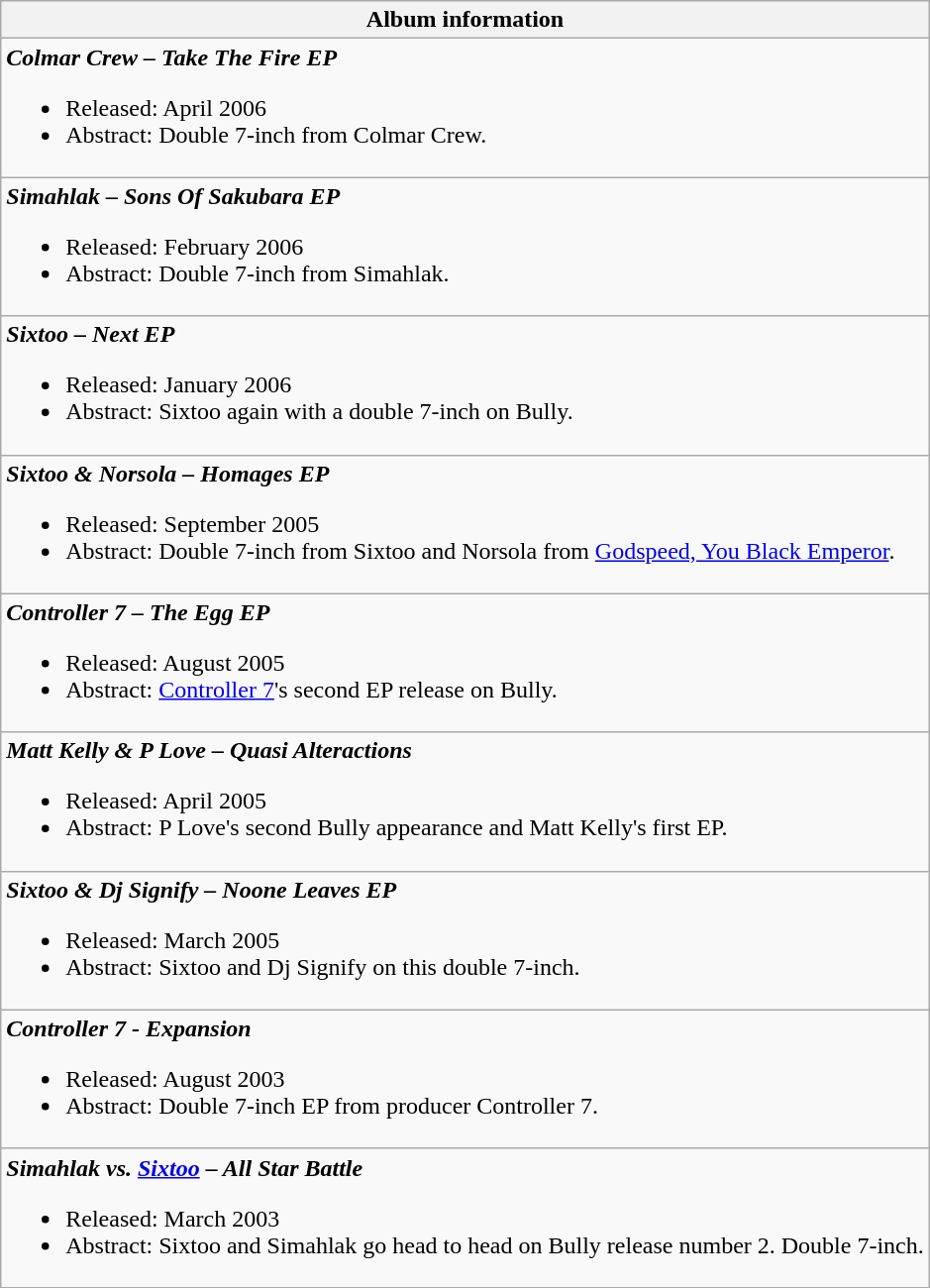<table class="wikitable">
<tr>
<th align="left">Album information</th>
</tr>
<tr>
<td align="left"><strong><em>Colmar Crew – Take The Fire EP</em></strong><br><ul><li>Released: April 2006</li><li>Abstract:  Double 7-inch from Colmar Crew.</li></ul></td>
</tr>
<tr>
<td align="left"><strong><em>Simahlak – Sons Of Sakubara EP</em></strong><br><ul><li>Released: February 2006</li><li>Abstract:  Double 7-inch from Simahlak.</li></ul></td>
</tr>
<tr>
<td align="left"><strong><em>Sixtoo – Next EP</em></strong><br><ul><li>Released:  January 2006</li><li>Abstract:  Sixtoo again with a double 7-inch on Bully.</li></ul></td>
</tr>
<tr>
<td align="left"><strong><em>Sixtoo & Norsola – Homages EP</em></strong><br><ul><li>Released: September 2005</li><li>Abstract:  Double 7-inch from Sixtoo and Norsola from <a href='#'>Godspeed, You Black Emperor</a>.</li></ul></td>
</tr>
<tr>
<td align="left"><strong><em>Controller 7 – The Egg EP</em></strong><br><ul><li>Released: August 2005</li><li>Abstract:  <a href='#'>Controller 7</a>'s second EP release on Bully.</li></ul></td>
</tr>
<tr>
<td align="left"><strong><em>Matt Kelly & P Love – Quasi Alteractions</em></strong><br><ul><li>Released: April 2005</li><li>Abstract:  P Love's second Bully appearance and Matt Kelly's first EP.</li></ul></td>
</tr>
<tr>
<td align="left"><strong><em>Sixtoo & Dj Signify – Noone Leaves EP</em></strong><br><ul><li>Released: March 2005</li><li>Abstract:  Sixtoo and Dj Signify on this double 7-inch.</li></ul></td>
</tr>
<tr>
<td align="left"><strong><em>Controller 7 - Expansion</em></strong><br><ul><li>Released: August 2003</li><li>Abstract:  Double 7-inch EP from producer Controller 7.</li></ul></td>
</tr>
<tr>
<td align="left"><strong><em>Simahlak vs. <a href='#'>Sixtoo</a> – All Star Battle</em></strong><br><ul><li>Released: March 2003</li><li>Abstract:  Sixtoo and Simahlak go head to head on Bully release number 2.  Double 7-inch.</li></ul></td>
</tr>
</table>
